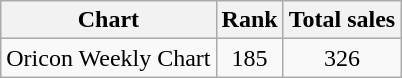<table class="wikitable">
<tr>
<th>Chart</th>
<th>Rank</th>
<th>Total sales</th>
</tr>
<tr>
<td>Oricon Weekly Chart</td>
<td align="center">185</td>
<td align="center">326</td>
</tr>
</table>
